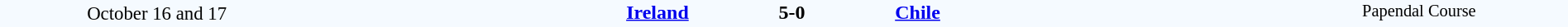<table style="width: 100%; background:#F5FAFF;" cellspacing="0">
<tr>
<td style=font-size:95% align=center rowspan=3 width=20%>October 16 and 17</td>
</tr>
<tr>
<td width=24% align=right><strong><a href='#'>Ireland</a></strong> </td>
<td align=center width=13%><strong>5-0</strong></td>
<td width=24%> <strong><a href='#'>Chile</a></strong></td>
<td style=font-size:85% rowspan=3 valign=top align=center>Papendal Course</td>
</tr>
<tr style=font-size:85%>
<td align=right valign=top></td>
<td></td>
<td valign=top></td>
</tr>
</table>
